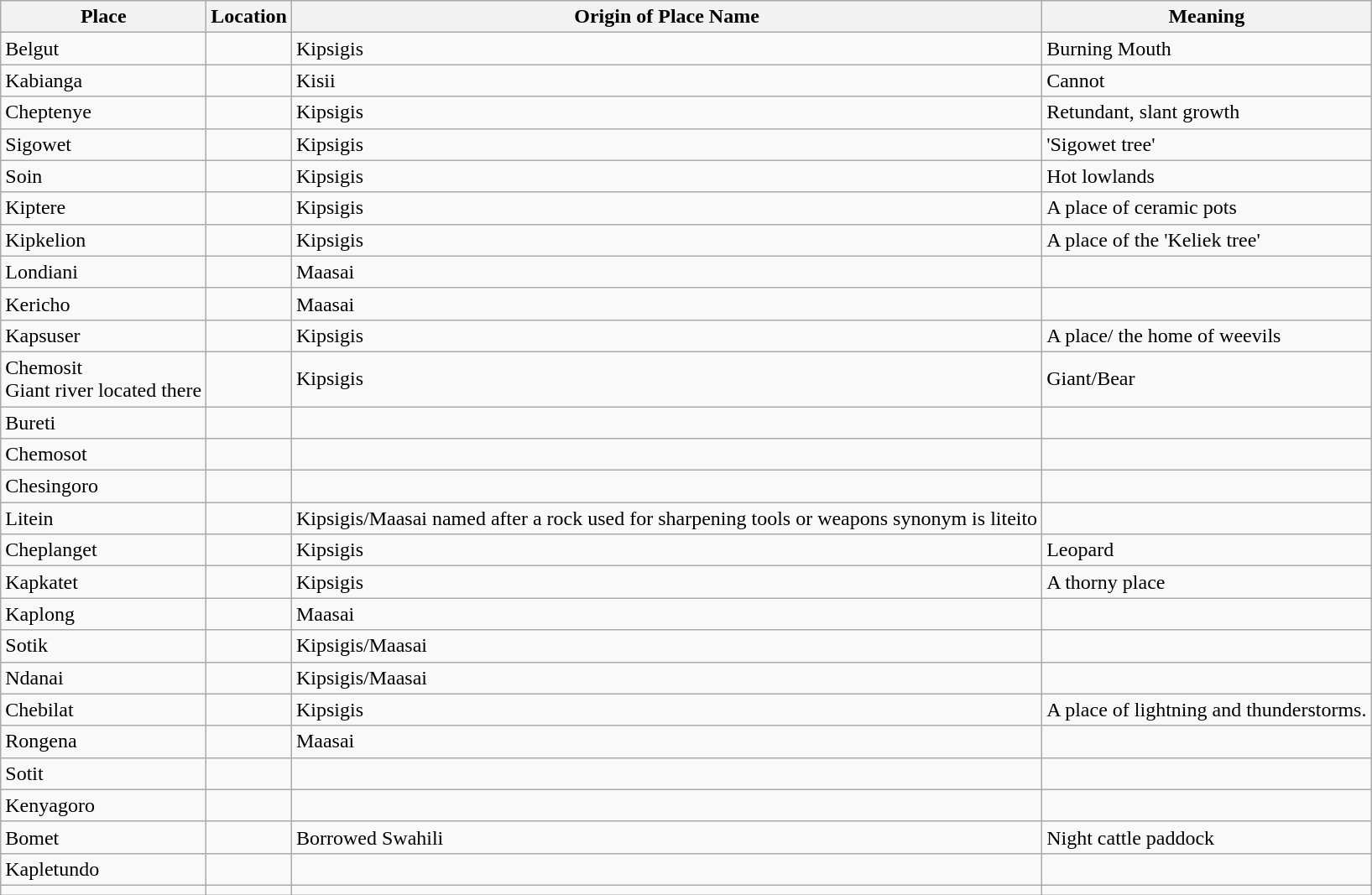<table class="wikitable">
<tr>
<th>Place</th>
<th>Location</th>
<th>Origin of Place Name</th>
<th>Meaning</th>
</tr>
<tr>
<td>Belgut</td>
<td></td>
<td>Kipsigis</td>
<td>Burning Mouth</td>
</tr>
<tr>
<td>Kabianga</td>
<td></td>
<td>Kisii</td>
<td>Cannot</td>
</tr>
<tr>
<td>Cheptenye</td>
<td></td>
<td>Kipsigis</td>
<td>Retundant, slant growth</td>
</tr>
<tr>
<td>Sigowet</td>
<td></td>
<td>Kipsigis</td>
<td>'Sigowet tree'</td>
</tr>
<tr>
<td>Soin</td>
<td></td>
<td>Kipsigis</td>
<td>Hot lowlands</td>
</tr>
<tr>
<td>Kiptere</td>
<td></td>
<td>Kipsigis</td>
<td>A place of ceramic pots</td>
</tr>
<tr>
<td>Kipkelion</td>
<td></td>
<td>Kipsigis</td>
<td>A place of the 'Keliek tree'</td>
</tr>
<tr>
<td>Londiani</td>
<td></td>
<td>Maasai</td>
<td></td>
</tr>
<tr>
<td>Kericho</td>
<td></td>
<td>Maasai</td>
<td></td>
</tr>
<tr>
<td>Kapsuser</td>
<td></td>
<td>Kipsigis</td>
<td>A place/ the home of weevils</td>
</tr>
<tr>
<td>Chemosit<br>Giant river located there</td>
<td></td>
<td>Kipsigis</td>
<td>Giant/Bear</td>
</tr>
<tr>
<td>Bureti</td>
<td></td>
<td></td>
<td></td>
</tr>
<tr Kisii>
<td>Chemosot</td>
<td></td>
<td></td>
<td></td>
</tr>
<tr>
<td>Chesingoro</td>
<td></td>
<td></td>
<td></td>
</tr>
<tr Kipsigis singorwet tree/kisii>
<td>Litein</td>
<td></td>
<td>Kipsigis/Maasai named after a rock used for sharpening tools or weapons synonym is liteito</td>
<td></td>
</tr>
<tr>
<td>Cheplanget</td>
<td></td>
<td>Kipsigis</td>
<td>Leopard</td>
</tr>
<tr>
<td>Kapkatet</td>
<td></td>
<td>Kipsigis</td>
<td>A thorny place</td>
</tr>
<tr>
<td>Kaplong</td>
<td></td>
<td>Maasai</td>
<td></td>
</tr>
<tr>
<td>Sotik</td>
<td></td>
<td>Kipsigis/Maasai</td>
<td></td>
</tr>
<tr>
<td>Ndanai</td>
<td></td>
<td>Kipsigis/Maasai</td>
<td></td>
</tr>
<tr>
<td>Chebilat</td>
<td></td>
<td>Kipsigis</td>
<td>A place of lightning and thunderstorms.</td>
</tr>
<tr>
<td>Rongena</td>
<td></td>
<td>Maasai</td>
<td></td>
</tr>
<tr>
<td>Sotit</td>
<td></td>
<td></td>
<td></td>
</tr>
<tr>
<td>Kenyagoro</td>
<td></td>
<td></td>
<td></td>
</tr>
<tr Kisii>
<td>Bomet</td>
<td></td>
<td>Borrowed Swahili</td>
<td>Night cattle paddock</td>
</tr>
<tr>
<td>Kapletundo</td>
<td></td>
<td></td>
<td></td>
</tr>
<tr>
<td></td>
<td></td>
<td></td>
<td></td>
</tr>
</table>
